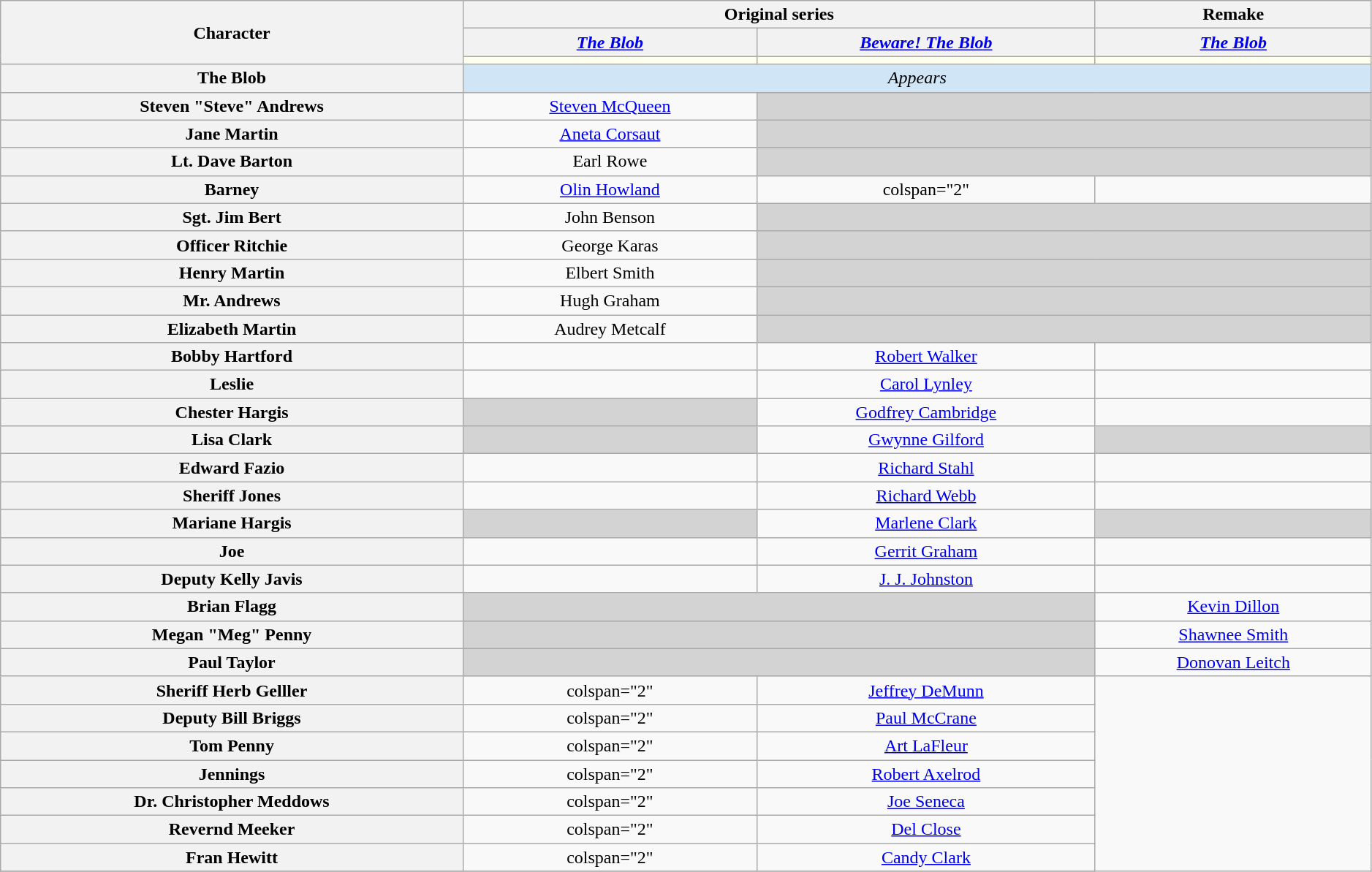<table class="wikitable" style="text-align:center; width:99%;">
<tr>
<th rowspan="3">Character</th>
<th colspan="2" style="text-align:center;">Original series</th>
<th>Remake</th>
</tr>
<tr>
<th style="text-align:center;"><em><a href='#'>The Blob</a></em></th>
<th style="text-align:center;"><em><a href='#'>Beware! The Blob</a></em></th>
<th style="text-align:center;"><em><a href='#'>The Blob</a></em></th>
</tr>
<tr>
<th style="background:ivory;"></th>
<th style="background:ivory;"></th>
<th style="background:ivory;"></th>
</tr>
<tr>
<th scope="row">The Blob</th>
<td colspan="3" style="background: #d0e5f5"><em>Appears</em></td>
</tr>
<tr>
<th>Steven "Steve" Andrews</th>
<td><a href='#'>Steven McQueen</a></td>
<td colspan="2" style="background:lightgrey;"></td>
</tr>
<tr>
<th scope="row">Jane Martin</th>
<td><a href='#'>Aneta Corsaut</a></td>
<td colspan="2" style="background:lightgrey;"></td>
</tr>
<tr>
<th scope="row">Lt. Dave Barton</th>
<td>Earl Rowe</td>
<td colspan="2" style="background:lightgrey;"></td>
</tr>
<tr>
<th scope="row">Barney</th>
<td><a href='#'>Olin Howland</a></td>
<td>colspan="2" </td>
</tr>
<tr>
<th scope="row">Sgt. Jim Bert</th>
<td>John Benson</td>
<td colspan="2" style="background:lightgrey;"></td>
</tr>
<tr>
<th>Officer Ritchie</th>
<td>George Karas</td>
<td colspan="2" style="background:lightgrey;"></td>
</tr>
<tr>
<th>Henry Martin</th>
<td>Elbert Smith</td>
<td colspan="2" style="background:lightgrey;"></td>
</tr>
<tr>
<th>Mr. Andrews</th>
<td>Hugh Graham</td>
<td colspan="2" style="background:lightgrey;"></td>
</tr>
<tr>
<th>Elizabeth Martin</th>
<td>Audrey Metcalf</td>
<td colspan="2" style="background:lightgrey;"></td>
</tr>
<tr>
<th>Bobby Hartford</th>
<td></td>
<td><a href='#'>Robert Walker</a></td>
<td></td>
</tr>
<tr>
<th>Leslie</th>
<td></td>
<td><a href='#'>Carol Lynley</a></td>
<td></td>
</tr>
<tr>
<th scope="row">Chester Hargis</th>
<td style="background:lightgrey;"></td>
<td><a href='#'>Godfrey Cambridge</a></td>
<td></td>
</tr>
<tr>
<th scope="row">Lisa Clark</th>
<td style="background:lightgrey;"></td>
<td><a href='#'>Gwynne Gilford</a></td>
<td style="background:lightgrey;"></td>
</tr>
<tr>
<th>Edward Fazio</th>
<td></td>
<td><a href='#'>Richard Stahl</a></td>
<td></td>
</tr>
<tr>
<th>Sheriff Jones</th>
<td></td>
<td><a href='#'>Richard Webb</a></td>
<td></td>
</tr>
<tr>
<th scope="row">Mariane Hargis</th>
<td style="background:lightgrey;"></td>
<td><a href='#'>Marlene Clark</a></td>
<td style="background:lightgrey;"></td>
</tr>
<tr>
<th>Joe</th>
<td></td>
<td><a href='#'>Gerrit Graham</a></td>
<td></td>
</tr>
<tr>
<th>Deputy Kelly Javis</th>
<td></td>
<td><a href='#'>J. J. Johnston</a></td>
<td></td>
</tr>
<tr>
<th scope="row">Brian Flagg</th>
<td colspan="2" style="background:lightgrey;"></td>
<td><a href='#'>Kevin Dillon</a></td>
</tr>
<tr>
<th scope="row">Megan "Meg" Penny</th>
<td colspan="2" style="background:lightgrey;"></td>
<td><a href='#'>Shawnee Smith</a></td>
</tr>
<tr>
<th scope="row">Paul Taylor</th>
<td colspan="2" style="background:lightgrey;"></td>
<td><a href='#'>Donovan Leitch</a></td>
</tr>
<tr>
<th>Sheriff Herb Gelller</th>
<td>colspan="2" </td>
<td><a href='#'>Jeffrey DeMunn</a></td>
</tr>
<tr>
<th>Deputy Bill Briggs</th>
<td>colspan="2" </td>
<td><a href='#'>Paul McCrane</a></td>
</tr>
<tr>
<th>Tom Penny</th>
<td>colspan="2" </td>
<td><a href='#'>Art LaFleur</a></td>
</tr>
<tr>
<th>Jennings</th>
<td>colspan="2" </td>
<td><a href='#'>Robert Axelrod</a></td>
</tr>
<tr>
<th>Dr. Christopher Meddows</th>
<td>colspan="2" </td>
<td><a href='#'>Joe Seneca</a></td>
</tr>
<tr>
<th>Revernd Meeker</th>
<td>colspan="2" </td>
<td><a href='#'>Del Close</a></td>
</tr>
<tr>
<th>Fran Hewitt</th>
<td>colspan="2" </td>
<td><a href='#'>Candy Clark</a></td>
</tr>
<tr>
</tr>
</table>
